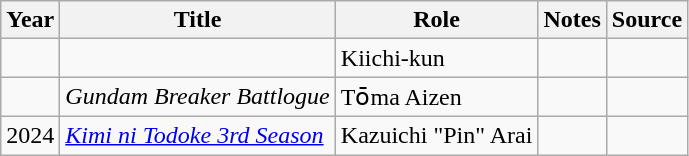<table class="wikitable sortable plainrowheaders">
<tr>
<th>Year</th>
<th>Title</th>
<th>Role</th>
<th class="unsortable">Notes</th>
<th class="unsortable">Source</th>
</tr>
<tr>
<td></td>
<td><em></em></td>
<td>Kiichi-kun</td>
<td></td>
<td></td>
</tr>
<tr>
<td></td>
<td><em>Gundam Breaker Battlogue</em></td>
<td>Tо̄ma Aizen</td>
<td></td>
<td></td>
</tr>
<tr>
<td>2024</td>
<td><a href='#'><em>Kimi ni Todoke 3rd Season</em></a></td>
<td>Kazuichi "Pin" Arai</td>
<td></td>
<td></td>
</tr>
</table>
